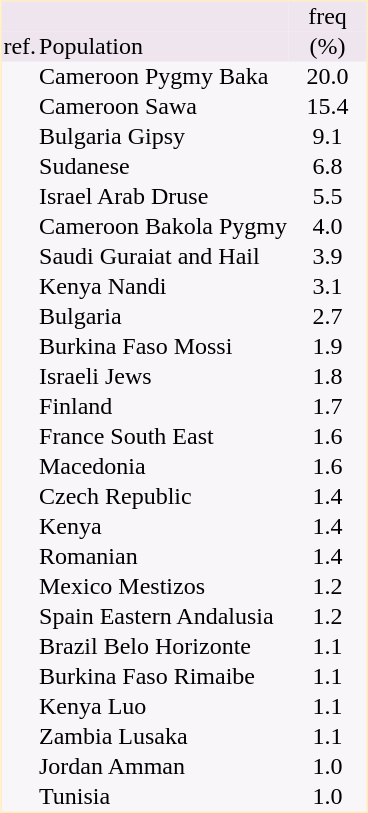<table border="0" cellspacing="0" cellpadding="1" align="right" style="text-align:center; margin-right: 1em;  border:1px #ffeebb solid; background:#f8f6f8; ">
<tr style="background:#efe5ef">
<td></td>
<td></td>
<td>freq</td>
</tr>
<tr style="background:#eee5ef">
<td>ref.</td>
<td align="left">Population</td>
<td style="width:50px">(%)</td>
</tr>
<tr>
<td></td>
<td align="left">Cameroon Pygmy Baka</td>
<td>20.0</td>
</tr>
<tr>
<td></td>
<td align="left">Cameroon Sawa</td>
<td>15.4</td>
</tr>
<tr>
<td></td>
<td align="left">Bulgaria Gipsy</td>
<td>9.1</td>
</tr>
<tr>
<td></td>
<td align="left">Sudanese</td>
<td>6.8</td>
</tr>
<tr>
<td></td>
<td align="left">Israel Arab Druse</td>
<td>5.5</td>
</tr>
<tr>
<td></td>
<td align="left">Cameroon Bakola Pygmy</td>
<td>4.0</td>
</tr>
<tr>
<td></td>
<td align="left">Saudi Guraiat and Hail</td>
<td>3.9</td>
</tr>
<tr>
<td></td>
<td align="left">Kenya Nandi</td>
<td>3.1</td>
</tr>
<tr>
<td></td>
<td align="left">Bulgaria</td>
<td>2.7</td>
</tr>
<tr>
<td></td>
<td align="left">Burkina Faso Mossi</td>
<td>1.9</td>
</tr>
<tr>
<td></td>
<td align="left">Israeli Jews</td>
<td>1.8</td>
</tr>
<tr>
<td></td>
<td align="left">Finland</td>
<td>1.7</td>
</tr>
<tr>
<td></td>
<td align="left">France South East</td>
<td>1.6</td>
</tr>
<tr>
<td></td>
<td align="left">Macedonia</td>
<td>1.6</td>
</tr>
<tr>
<td></td>
<td align="left">Czech Republic</td>
<td>1.4</td>
</tr>
<tr>
<td></td>
<td align="left">Kenya</td>
<td>1.4</td>
</tr>
<tr>
<td></td>
<td align="left">Romanian</td>
<td>1.4</td>
</tr>
<tr>
<td></td>
<td align="left">Mexico Mestizos</td>
<td>1.2</td>
</tr>
<tr>
<td></td>
<td align="left">Spain Eastern Andalusia</td>
<td>1.2</td>
</tr>
<tr>
<td></td>
<td align="left">Brazil Belo Horizonte</td>
<td>1.1</td>
</tr>
<tr>
<td></td>
<td align="left">Burkina Faso Rimaibe</td>
<td>1.1</td>
</tr>
<tr>
<td></td>
<td align="left">Kenya Luo</td>
<td>1.1</td>
</tr>
<tr>
<td></td>
<td align="left">Zambia Lusaka</td>
<td>1.1</td>
</tr>
<tr>
<td></td>
<td align="left">Jordan Amman</td>
<td>1.0</td>
</tr>
<tr>
<td></td>
<td align="left">Tunisia</td>
<td>1.0</td>
</tr>
</table>
